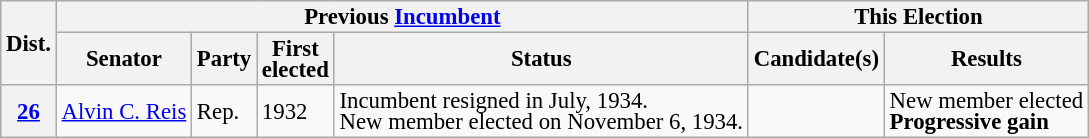<table class="sortable wikitable" style="font-size:95%;line-height:14px;">
<tr>
<th rowspan="2">Dist.</th>
<th colspan="4">Previous <a href='#'>Incumbent</a></th>
<th colspan="2">This Election</th>
</tr>
<tr>
<th>Senator</th>
<th>Party</th>
<th>First<br>elected</th>
<th>Status</th>
<th>Candidate(s)</th>
<th>Results</th>
</tr>
<tr>
<th><a href='#'>26</a></th>
<td><a href='#'>Alvin C. Reis</a></td>
<td>Rep.</td>
<td>1932</td>
<td>Incumbent resigned in July, 1934.<br>New member elected on November 6, 1934.</td>
<td></td>
<td>New member elected<br><strong>Progressive gain</strong></td>
</tr>
</table>
